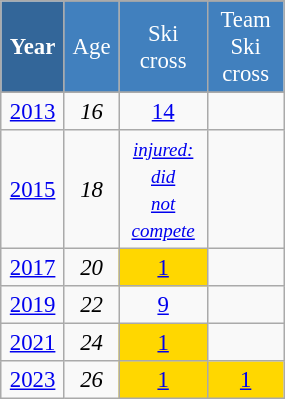<table class="wikitable" style="font-size:95%; text-align:center; border:grey solid 1px; border-collapse:collapse;" width="15%">
<tr style="background-color:#369; color:white;">
<td rowspan="2" colspan="1" width="4%"><strong>Year</strong></td>
</tr>
<tr style="background-color:#4180be; color:white;">
<td width="3%">Age</td>
<td width="8%">Ski cross</td>
<td width="8%">Team Ski cross</td>
</tr>
<tr style="background-color:#8CB2D8; color:white;">
</tr>
<tr>
<td><a href='#'>2013</a></td>
<td><em>16</em></td>
<td><a href='#'>14</a></td>
<td></td>
</tr>
<tr>
<td><a href='#'>2015</a></td>
<td><em>18</em></td>
<td><a href='#'><em><small>injured: did<br>not compete</small></em></a></td>
<td></td>
</tr>
<tr>
<td><a href='#'>2017</a></td>
<td><em>20</em></td>
<td style="background:gold;"><a href='#'>1</a></td>
<td></td>
</tr>
<tr>
<td><a href='#'>2019</a></td>
<td><em>22</em></td>
<td><a href='#'>9</a></td>
<td></td>
</tr>
<tr>
<td><a href='#'>2021</a></td>
<td><em>24</em></td>
<td style="background:gold;"><a href='#'>1</a></td>
<td></td>
</tr>
<tr>
<td><a href='#'>2023</a></td>
<td><em>26</em></td>
<td style="background:gold;"><a href='#'>1</a></td>
<td style="background:gold;"><a href='#'>1</a></td>
</tr>
</table>
